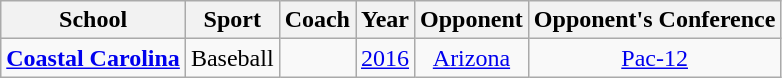<table class="wikitable" style="text-align:center">
<tr>
<th>School</th>
<th>Sport</th>
<th>Coach</th>
<th>Year</th>
<th>Opponent</th>
<th>Opponent's Conference</th>
</tr>
<tr>
<td><strong><a href='#'>Coastal Carolina</a></strong></td>
<td>Baseball</td>
<td></td>
<td><a href='#'>2016</a></td>
<td><a href='#'>Arizona</a></td>
<td><a href='#'>Pac-12</a></td>
</tr>
</table>
